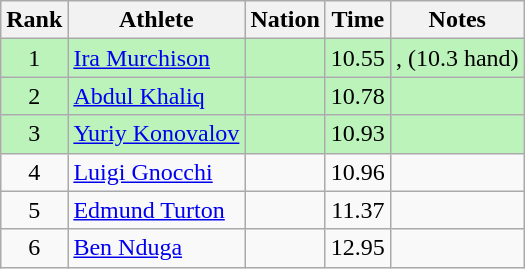<table class="wikitable sortable" style="text-align:center">
<tr>
<th>Rank</th>
<th>Athlete</th>
<th>Nation</th>
<th>Time</th>
<th>Notes</th>
</tr>
<tr bgcolor=bbf3bb>
<td>1</td>
<td align=left><a href='#'>Ira Murchison</a></td>
<td align=left></td>
<td>10.55</td>
<td>,  (10.3 hand)</td>
</tr>
<tr bgcolor=bbf3bb>
<td>2</td>
<td align=left><a href='#'>Abdul Khaliq</a></td>
<td align=left></td>
<td>10.78</td>
<td></td>
</tr>
<tr bgcolor=bbf3bb>
<td>3</td>
<td align=left><a href='#'>Yuriy Konovalov</a></td>
<td align=left></td>
<td>10.93</td>
<td></td>
</tr>
<tr>
<td>4</td>
<td align=left><a href='#'>Luigi Gnocchi</a></td>
<td align=left></td>
<td>10.96</td>
<td></td>
</tr>
<tr>
<td>5</td>
<td align=left><a href='#'>Edmund Turton</a></td>
<td align=left></td>
<td>11.37</td>
<td></td>
</tr>
<tr>
<td>6</td>
<td align=left><a href='#'>Ben Nduga</a></td>
<td align=left></td>
<td>12.95</td>
<td></td>
</tr>
</table>
